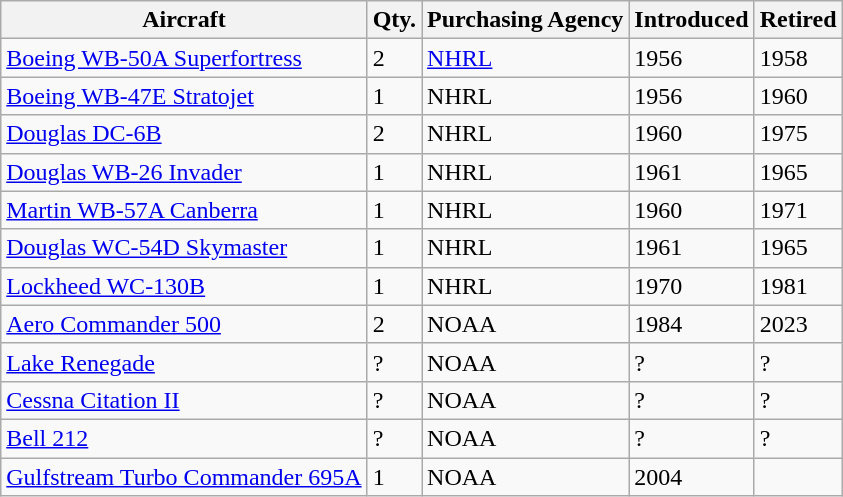<table class="wikitable">
<tr>
<th>Aircraft </th>
<th>Qty.</th>
<th>Purchasing Agency</th>
<th>Introduced</th>
<th>Retired</th>
</tr>
<tr>
<td><a href='#'>Boeing WB-50A Superfortress</a></td>
<td>2</td>
<td><a href='#'>NHRL</a></td>
<td>1956</td>
<td>1958</td>
</tr>
<tr>
<td><a href='#'>Boeing WB-47E Stratojet</a></td>
<td>1</td>
<td>NHRL</td>
<td>1956</td>
<td>1960</td>
</tr>
<tr>
<td><a href='#'>Douglas DC-6B</a></td>
<td>2</td>
<td>NHRL</td>
<td>1960</td>
<td>1975</td>
</tr>
<tr>
<td><a href='#'>Douglas WB-26 Invader</a></td>
<td>1</td>
<td>NHRL</td>
<td>1961</td>
<td>1965</td>
</tr>
<tr>
<td><a href='#'>Martin WB-57A Canberra</a></td>
<td>1</td>
<td>NHRL</td>
<td>1960</td>
<td>1971</td>
</tr>
<tr>
<td><a href='#'>Douglas WC-54D Skymaster</a></td>
<td>1</td>
<td>NHRL</td>
<td>1961</td>
<td>1965</td>
</tr>
<tr>
<td><a href='#'>Lockheed WC-130B</a></td>
<td>1</td>
<td>NHRL</td>
<td>1970</td>
<td>1981</td>
</tr>
<tr>
<td><a href='#'>Aero Commander 500</a></td>
<td>2</td>
<td>NOAA</td>
<td>1984</td>
<td>2023</td>
</tr>
<tr>
<td><a href='#'>Lake Renegade</a></td>
<td>?</td>
<td>NOAA</td>
<td>?</td>
<td>?</td>
</tr>
<tr>
<td><a href='#'>Cessna Citation II</a></td>
<td>?</td>
<td>NOAA</td>
<td>?</td>
<td>?</td>
</tr>
<tr>
<td><a href='#'>Bell 212</a></td>
<td>?</td>
<td>NOAA</td>
<td>?</td>
<td>?</td>
</tr>
<tr>
<td><a href='#'>Gulfstream Turbo Commander 695A</a></td>
<td>1</td>
<td>NOAA</td>
<td>2004</td>
<td></td>
</tr>
</table>
